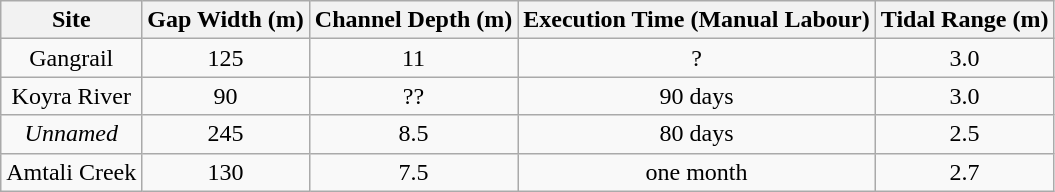<table class="wikitable" style="text-align:center;">
<tr>
<th>Site</th>
<th>Gap Width (m)</th>
<th>Channel Depth (m)</th>
<th>Execution Time (Manual Labour)</th>
<th>Tidal Range (m)</th>
</tr>
<tr>
<td>Gangrail</td>
<td>125</td>
<td>11</td>
<td>?</td>
<td>3.0</td>
</tr>
<tr>
<td>Koyra River</td>
<td>90</td>
<td>??</td>
<td>90 days</td>
<td>3.0</td>
</tr>
<tr>
<td><em>Unnamed</em></td>
<td>245</td>
<td>8.5</td>
<td>80 days</td>
<td>2.5</td>
</tr>
<tr>
<td>Amtali Creek</td>
<td>130</td>
<td>7.5</td>
<td>one month</td>
<td>2.7</td>
</tr>
</table>
